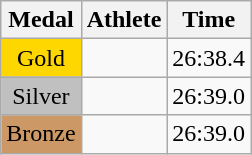<table class="wikitable">
<tr>
<th>Medal</th>
<th>Athlete</th>
<th>Time</th>
</tr>
<tr>
<td style="text-align:center;background-color:gold;">Gold</td>
<td></td>
<td>26:38.4</td>
</tr>
<tr>
<td style="text-align:center;background-color:silver;">Silver</td>
<td></td>
<td>26:39.0</td>
</tr>
<tr>
<td style="text-align:center;background-color:#CC9966;">Bronze</td>
<td></td>
<td>26:39.0</td>
</tr>
</table>
